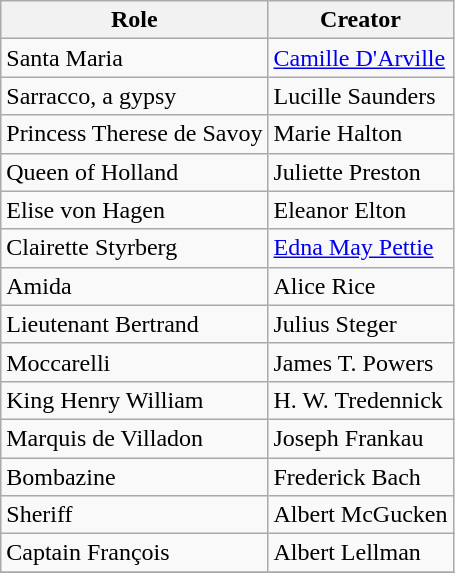<table class="wikitable">
<tr>
<th>Role</th>
<th>Creator</th>
</tr>
<tr>
<td>Santa Maria</td>
<td><a href='#'>Camille D'Arville</a></td>
</tr>
<tr>
<td>Sarracco, a gypsy</td>
<td>Lucille Saunders</td>
</tr>
<tr>
<td>Princess Therese de Savoy</td>
<td>Marie Halton</td>
</tr>
<tr>
<td>Queen of Holland</td>
<td>Juliette Preston</td>
</tr>
<tr>
<td>Elise von Hagen</td>
<td>Eleanor Elton</td>
</tr>
<tr>
<td>Clairette Styrberg</td>
<td><a href='#'>Edna May Pettie</a></td>
</tr>
<tr>
<td>Amida</td>
<td>Alice Rice</td>
</tr>
<tr>
<td>Lieutenant Bertrand</td>
<td>Julius Steger</td>
</tr>
<tr>
<td>Moccarelli</td>
<td>James T. Powers</td>
</tr>
<tr>
<td>King Henry William</td>
<td>H. W. Tredennick</td>
</tr>
<tr>
<td>Marquis de Villadon</td>
<td>Joseph Frankau</td>
</tr>
<tr>
<td>Bombazine</td>
<td>Frederick Bach</td>
</tr>
<tr>
<td>Sheriff</td>
<td>Albert McGucken</td>
</tr>
<tr>
<td>Captain François</td>
<td>Albert Lellman</td>
</tr>
<tr>
</tr>
</table>
